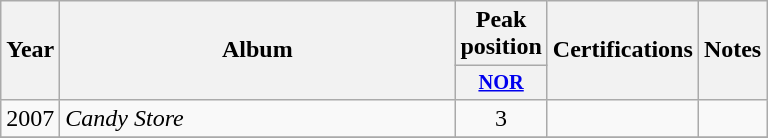<table class="wikitable plainrowheaders" style="text-align:center;">
<tr>
<th scope="col" rowspan="2">Year</th>
<th scope="col" rowspan="2" style="width:16em;">Album</th>
<th scope="col">Peak position</th>
<th scope="col" rowspan="2">Certifications</th>
<th scope="col" rowspan="2">Notes</th>
</tr>
<tr>
<th scope="col" style="width:3em;font-size:85%;"><a href='#'>NOR</a><br></th>
</tr>
<tr>
<td>2007</td>
<td style="text-align:left;"><em>Candy Store</em></td>
<td>3</td>
<td style="text-align:left;"></td>
<td style="text-align:left;"></td>
</tr>
<tr>
</tr>
</table>
